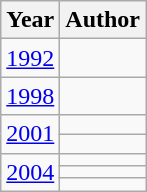<table class="wikitable sortable mw-collapsible">
<tr>
<th>Year</th>
<th>Author</th>
</tr>
<tr>
<td><a href='#'>1992</a></td>
<td></td>
</tr>
<tr>
<td><a href='#'>1998</a></td>
<td></td>
</tr>
<tr>
<td rowspan="2"><a href='#'>2001</a></td>
<td></td>
</tr>
<tr>
<td></td>
</tr>
<tr>
<td rowspan="3"><a href='#'>2004</a></td>
<td></td>
</tr>
<tr>
<td></td>
</tr>
<tr>
<td></td>
</tr>
</table>
